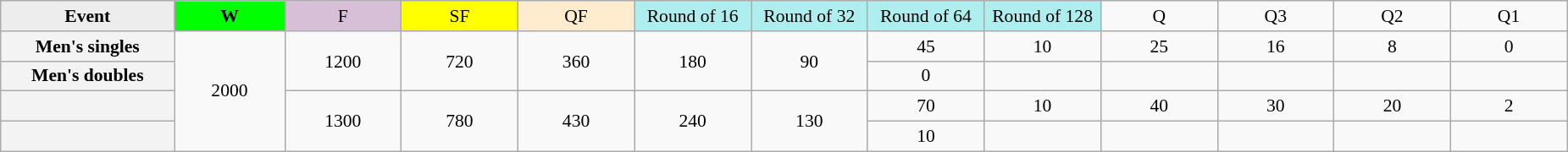<table class="wikitable" style="font-size:90%;text-align:center">
<tr>
<td style="width:130px; background:#ededed;"><strong>Event</strong></td>
<td style="width:80px; background:lime;"><strong>W</strong></td>
<td style="width:85px; background:thistle;">F</td>
<td style="width:85px; background:#ff0;">SF</td>
<td style="width:85px; background:#ffebcd;">QF</td>
<td style="width:85px; background:#afeeee;">Round of 16</td>
<td style="width:85px; background:#afeeee;">Round of 32</td>
<td style="width:85px; background:#afeeee;">Round of 64</td>
<td style="width:85px; background:#afeeee;">Round of 128</td>
<td style="width:85px;">Q</td>
<td style="width:85px;">Q3</td>
<td style="width:85px;">Q2</td>
<td style="width:85px;">Q1</td>
</tr>
<tr>
<th style="background:#f3f3f3;">Men's singles</th>
<td rowspan="4">2000</td>
<td rowspan="2">1200</td>
<td rowspan="2">720</td>
<td rowspan="2">360</td>
<td rowspan="2">180</td>
<td rowspan="2">90</td>
<td>45</td>
<td>10</td>
<td>25</td>
<td>16</td>
<td>8</td>
<td>0</td>
</tr>
<tr>
<th style="background:#f3f3f3;">Men's doubles</th>
<td>0</td>
<td></td>
<td></td>
<td></td>
<td></td>
<td></td>
</tr>
<tr>
<th style="background:#f3f3f3;"></th>
<td rowspan="2">1300</td>
<td rowspan="2">780</td>
<td rowspan="2">430</td>
<td rowspan="2">240</td>
<td rowspan="2">130</td>
<td>70</td>
<td>10</td>
<td>40</td>
<td>30</td>
<td>20</td>
<td>2</td>
</tr>
<tr>
<th style="background:#f3f3f3;"></th>
<td>10</td>
<td></td>
<td></td>
<td></td>
<td></td>
<td></td>
</tr>
</table>
